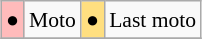<table class="wikitable" style="margin:0.5em auto; font-size:90%; line-height:1.25em;">
<tr>
<td bgcolor="#FFBBBB" align=center>●</td>
<td>Moto</td>
<td bgcolor="#FFDF80" align=center>●</td>
<td>Last moto</td>
</tr>
<tr>
</tr>
</table>
